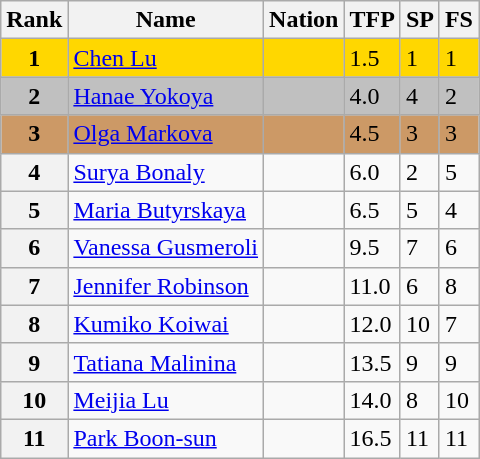<table class="wikitable">
<tr>
<th>Rank</th>
<th>Name</th>
<th>Nation</th>
<th>TFP</th>
<th>SP</th>
<th>FS</th>
</tr>
<tr bgcolor="gold">
<td align="center"><strong>1</strong></td>
<td><a href='#'>Chen Lu</a></td>
<td></td>
<td>1.5</td>
<td>1</td>
<td>1</td>
</tr>
<tr bgcolor="silver">
<td align="center"><strong>2</strong></td>
<td><a href='#'>Hanae Yokoya</a></td>
<td></td>
<td>4.0</td>
<td>4</td>
<td>2</td>
</tr>
<tr bgcolor="cc9966">
<td align="center"><strong>3</strong></td>
<td><a href='#'>Olga Markova</a></td>
<td></td>
<td>4.5</td>
<td>3</td>
<td>3</td>
</tr>
<tr>
<th>4</th>
<td><a href='#'>Surya Bonaly</a></td>
<td></td>
<td>6.0</td>
<td>2</td>
<td>5</td>
</tr>
<tr>
<th>5</th>
<td><a href='#'>Maria Butyrskaya</a></td>
<td></td>
<td>6.5</td>
<td>5</td>
<td>4</td>
</tr>
<tr>
<th>6</th>
<td><a href='#'>Vanessa Gusmeroli</a></td>
<td></td>
<td>9.5</td>
<td>7</td>
<td>6</td>
</tr>
<tr>
<th>7</th>
<td><a href='#'>Jennifer Robinson</a></td>
<td></td>
<td>11.0</td>
<td>6</td>
<td>8</td>
</tr>
<tr>
<th>8</th>
<td><a href='#'>Kumiko Koiwai</a></td>
<td></td>
<td>12.0</td>
<td>10</td>
<td>7</td>
</tr>
<tr>
<th>9</th>
<td><a href='#'>Tatiana Malinina</a></td>
<td></td>
<td>13.5</td>
<td>9</td>
<td>9</td>
</tr>
<tr>
<th>10</th>
<td><a href='#'>Meijia Lu</a></td>
<td></td>
<td>14.0</td>
<td>8</td>
<td>10</td>
</tr>
<tr>
<th>11</th>
<td><a href='#'>Park Boon-sun</a></td>
<td></td>
<td>16.5</td>
<td>11</td>
<td>11</td>
</tr>
</table>
